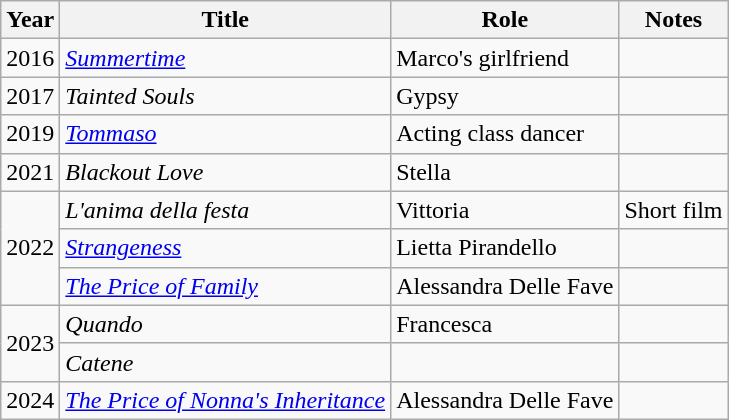<table class="wikitable sortable">
<tr>
<th>Year</th>
<th>Title</th>
<th>Role</th>
<th class="unsortable">Notes</th>
</tr>
<tr>
<td>2016</td>
<td><em><a href='#'>Summertime</a></em></td>
<td>Marco's girlfriend</td>
<td></td>
</tr>
<tr>
<td>2017</td>
<td><em>Tainted Souls</em></td>
<td>Gypsy</td>
<td></td>
</tr>
<tr>
<td>2019</td>
<td><em><a href='#'>Tommaso</a></em></td>
<td>Acting class dancer</td>
<td></td>
</tr>
<tr>
<td>2021</td>
<td><em>Blackout Love</em></td>
<td>Stella</td>
<td></td>
</tr>
<tr>
<td rowspan="3">2022</td>
<td><em>L'anima della festa</em></td>
<td>Vittoria</td>
<td>Short film</td>
</tr>
<tr>
<td><em><a href='#'>Strangeness</a></em></td>
<td>Lietta Pirandello</td>
<td></td>
</tr>
<tr>
<td><em><a href='#'>The Price of Family</a></em></td>
<td>Alessandra Delle Fave</td>
<td></td>
</tr>
<tr>
<td rowspan="2">2023</td>
<td><em>Quando</em></td>
<td>Francesca</td>
<td></td>
</tr>
<tr>
<td><em>Catene</em></td>
<td></td>
<td></td>
</tr>
<tr>
<td>2024</td>
<td><em><a href='#'>The Price of Nonna's Inheritance</a></em></td>
<td>Alessandra Delle Fave</td>
<td></td>
</tr>
</table>
